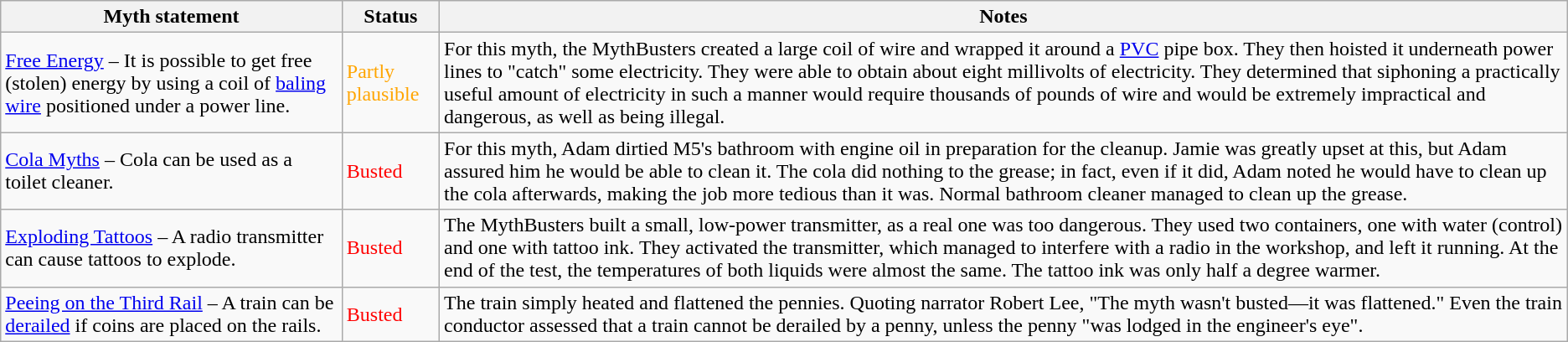<table class="wikitable plainrowheaders">
<tr>
<th>Myth statement</th>
<th>Status</th>
<th>Notes</th>
</tr>
<tr>
<td><a href='#'>Free Energy</a> – It is possible to get free (stolen) energy by using a coil of <a href='#'>baling wire</a> positioned under a power line.</td>
<td style="color:orange">Partly plausible</td>
<td>For this myth, the MythBusters created a large coil of wire and wrapped it around a <a href='#'>PVC</a> pipe box. They then hoisted it underneath power lines to "catch" some electricity. They were able to obtain about eight millivolts of electricity. They determined that siphoning a practically useful amount of electricity in such a manner would require thousands of pounds of wire and would be extremely impractical and dangerous, as well as being illegal.</td>
</tr>
<tr>
<td><a href='#'>Cola Myths</a> – Cola can be used as a toilet cleaner.</td>
<td style="color:red">Busted</td>
<td>For this myth, Adam dirtied M5's bathroom with engine oil in preparation for the cleanup. Jamie was greatly upset at this, but Adam assured him he would be able to clean it. The cola did nothing to the grease; in fact, even if it did, Adam noted he would have to clean up the cola afterwards, making the job more tedious than it was. Normal bathroom cleaner managed to clean up the grease.</td>
</tr>
<tr>
<td><a href='#'>Exploding Tattoos</a> – A radio transmitter can cause tattoos to explode.</td>
<td style="color:red">Busted</td>
<td>The MythBusters built a small, low-power transmitter, as a real one was too dangerous. They used two containers, one with water (control) and one with tattoo ink. They activated the transmitter, which managed to interfere with a radio in the workshop, and left it running. At the end of the test, the temperatures of both liquids were almost the same. The tattoo ink was only half a degree warmer.</td>
</tr>
<tr>
<td><a href='#'>Peeing on the Third Rail</a> – A train can be <a href='#'>derailed</a> if coins are placed on the rails.</td>
<td style="color:red">Busted</td>
<td>The train simply heated and flattened the pennies. Quoting narrator Robert Lee, "The myth wasn't busted—it was flattened." Even the train conductor assessed that a train cannot be derailed by a penny, unless the penny "was lodged in the engineer's eye".</td>
</tr>
</table>
